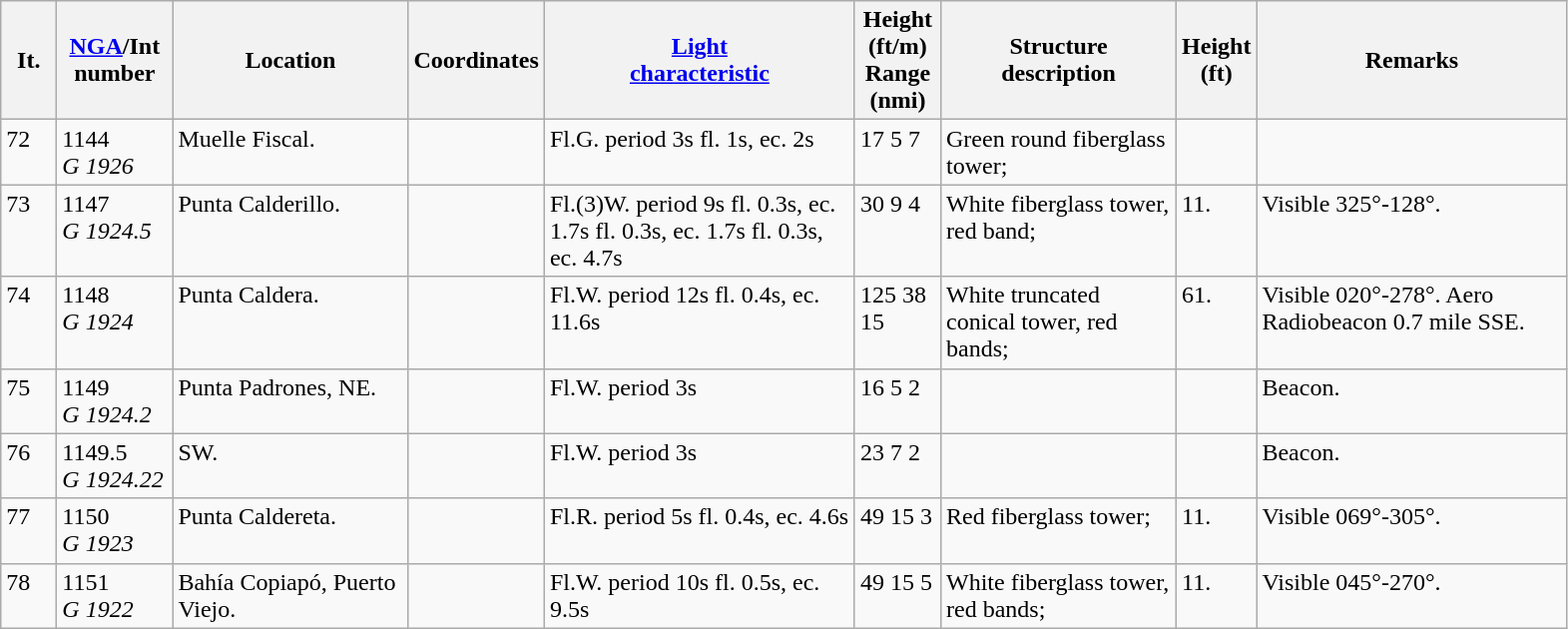<table class=wikitable>
<tr>
<th width="30">It.</th>
<th width="70"><a href='#'>NGA</a>/Int<br>number</th>
<th width="150">Location</th>
<th width="80">Coordinates</th>
<th width="200"><a href='#'>Light<br>characteristic</a></th>
<th width="50">Height (ft/m)<br>Range (nmi)</th>
<th width="150">Structure<br>description</th>
<th width="30">Height (ft)</th>
<th width="200">Remarks</th>
</tr>
<tr valign="top">
<td>72</td>
<td>1144<br><em>G 1926</em></td>
<td>Muelle Fiscal.</td>
<td></td>
<td>Fl.G. period 3s fl. 1s, ec. 2s</td>
<td>17 5 7</td>
<td>Green round fiberglass tower;</td>
<td></td>
<td></td>
</tr>
<tr valign="top">
<td>73</td>
<td>1147<br><em>G 1924.5</em></td>
<td>Punta Calderillo.</td>
<td></td>
<td>Fl.(3)W. period 9s fl. 0.3s, ec. 1.7s fl. 0.3s, ec. 1.7s fl. 0.3s, ec. 4.7s</td>
<td>30 9 4</td>
<td>White fiberglass tower, red band;</td>
<td>11.</td>
<td>Visible 325°-128°.</td>
</tr>
<tr valign="top">
<td>74</td>
<td>1148<br><em>G 1924</em></td>
<td>Punta Caldera.</td>
<td></td>
<td>Fl.W. period 12s fl. 0.4s, ec. 11.6s</td>
<td>125 38 15</td>
<td>White truncated conical tower,  red bands;</td>
<td>61.</td>
<td>Visible 020°-278°. Aero Radiobeacon 0.7 mile  SSE.</td>
</tr>
<tr valign="top">
<td>75</td>
<td>1149<br><em>G 1924.2</em></td>
<td>Punta Padrones, NE.</td>
<td></td>
<td>Fl.W. period 3s</td>
<td>16 5 2</td>
<td></td>
<td></td>
<td>Beacon.</td>
</tr>
<tr valign="top">
<td>76</td>
<td>1149.5<br><em>G 1924.22</em></td>
<td>SW.</td>
<td></td>
<td>Fl.W. period 3s</td>
<td>23 7 2</td>
<td></td>
<td></td>
<td>Beacon.</td>
</tr>
<tr valign="top">
<td>77</td>
<td>1150<br><em>G 1923</em></td>
<td>Punta Caldereta.</td>
<td></td>
<td>Fl.R. period 5s fl. 0.4s, ec. 4.6s</td>
<td>49 15 3</td>
<td>Red fiberglass tower;</td>
<td>11.</td>
<td>Visible 069°-305°.</td>
</tr>
<tr valign="top">
<td>78</td>
<td>1151<br><em>G 1922</em></td>
<td>Bahía Copiapó, Puerto Viejo.</td>
<td></td>
<td>Fl.W. period 10s fl. 0.5s, ec. 9.5s</td>
<td>49 15 5</td>
<td>White fiberglass tower, red  bands;</td>
<td>11.</td>
<td>Visible 045°-270°.</td>
</tr>
</table>
